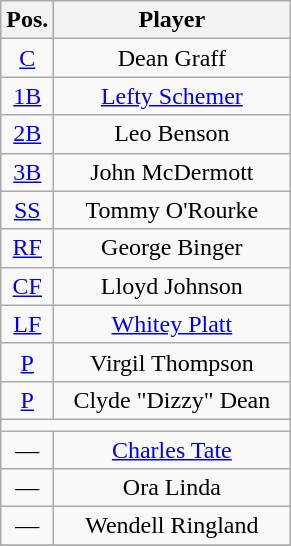<table class="wikitable" style="font-size: 100%; text-align:center;">
<tr>
<th>Pos.</th>
<th width="150">Player</th>
</tr>
<tr>
<td><a href='#'>C</a></td>
<td>Dean Graff </td>
</tr>
<tr>
<td><a href='#'>1B</a></td>
<td><a href='#'>Lefty Schemer</a></td>
</tr>
<tr>
<td><a href='#'>2B</a></td>
<td>Leo Benson</td>
</tr>
<tr>
<td><a href='#'>3B</a></td>
<td>John McDermott</td>
</tr>
<tr>
<td><a href='#'>SS</a></td>
<td>Tommy O'Rourke</td>
</tr>
<tr>
<td><a href='#'>RF</a></td>
<td>George Binger</td>
</tr>
<tr>
<td><a href='#'>CF</a></td>
<td>Lloyd Johnson</td>
</tr>
<tr>
<td><a href='#'>LF</a></td>
<td><a href='#'>Whitey Platt</a></td>
</tr>
<tr>
<td><a href='#'>P</a></td>
<td>Virgil Thompson</td>
</tr>
<tr>
<td><a href='#'>P</a></td>
<td>Clyde "Dizzy" Dean</td>
</tr>
<tr>
<td colspan=3 style="border-top:none;border-bottom:none;"></td>
</tr>
<tr>
<td>—</td>
<td><a href='#'>Charles Tate</a></td>
</tr>
<tr>
<td>—</td>
<td>Ora Linda</td>
</tr>
<tr>
<td>—</td>
<td>Wendell Ringland</td>
</tr>
<tr>
</tr>
</table>
